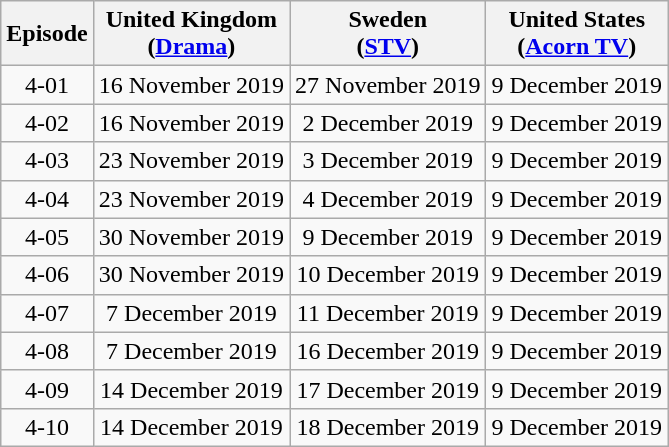<table class="wikitable sortable" style="text-align:center">
<tr>
<th>Episode</th>
<th>United Kingdom<br>(<a href='#'>Drama</a>)</th>
<th>Sweden<br>(<a href='#'>STV</a>)</th>
<th>United States<br>(<a href='#'>Acorn TV</a>)</th>
</tr>
<tr>
<td>4-01</td>
<td>16 November 2019</td>
<td>27 November 2019</td>
<td>9 December 2019</td>
</tr>
<tr>
<td>4-02</td>
<td>16 November 2019</td>
<td>2 December 2019</td>
<td>9 December 2019</td>
</tr>
<tr>
<td>4-03</td>
<td>23 November 2019</td>
<td>3 December 2019</td>
<td>9 December 2019</td>
</tr>
<tr>
<td>4-04</td>
<td>23 November 2019</td>
<td>4 December 2019</td>
<td>9 December 2019</td>
</tr>
<tr>
<td>4-05</td>
<td>30 November 2019</td>
<td>9 December 2019</td>
<td>9 December 2019</td>
</tr>
<tr>
<td>4-06</td>
<td>30 November 2019</td>
<td>10 December 2019</td>
<td>9 December 2019</td>
</tr>
<tr>
<td>4-07</td>
<td>7 December 2019</td>
<td>11 December 2019</td>
<td>9 December 2019</td>
</tr>
<tr>
<td>4-08</td>
<td>7 December 2019</td>
<td>16 December 2019</td>
<td>9 December 2019</td>
</tr>
<tr>
<td>4-09</td>
<td>14 December 2019</td>
<td>17 December 2019</td>
<td>9 December 2019</td>
</tr>
<tr>
<td>4-10</td>
<td>14 December 2019</td>
<td>18 December 2019</td>
<td>9 December 2019</td>
</tr>
</table>
